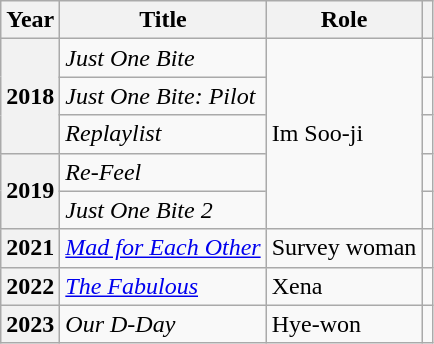<table class="wikitable plainrowheaders">
<tr>
<th scope="col">Year</th>
<th scope="col">Title</th>
<th scope="col">Role</th>
<th scope="col" class="unsortable"></th>
</tr>
<tr>
<th scope="row" rowspan="3">2018</th>
<td><em>Just One Bite</em></td>
<td rowspan="5">Im Soo-ji</td>
<td style="text-align:center"></td>
</tr>
<tr>
<td><em>Just One Bite: Pilot</em></td>
<td style="text-align:center"></td>
</tr>
<tr>
<td><em>Replaylist</em></td>
<td style="text-align:center"></td>
</tr>
<tr>
<th scope="row" rowspan="2">2019</th>
<td><em>Re-Feel</em></td>
<td style="text-align:center"></td>
</tr>
<tr>
<td><em>Just One Bite 2</em></td>
<td style="text-align:center"></td>
</tr>
<tr>
<th scope="row">2021</th>
<td><em><a href='#'>Mad for Each Other</a></em></td>
<td>Survey woman</td>
<td style="text-align:center"></td>
</tr>
<tr>
<th scope="row">2022</th>
<td><em><a href='#'>The Fabulous</a></em></td>
<td>Xena</td>
<td style="text-align:center"></td>
</tr>
<tr>
<th scope="row">2023</th>
<td><em>Our D-Day</em></td>
<td>Hye-won</td>
<td style="text-align:center"></td>
</tr>
</table>
